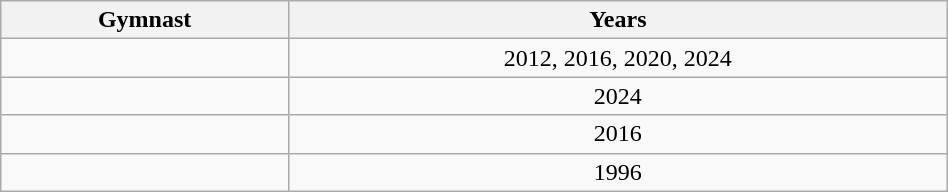<table class="wikitable sortable" width=50% style="text-align:center;">
<tr>
<th>Gymnast</th>
<th>Years</th>
</tr>
<tr>
<td></td>
<td>2012, 2016, 2020, 2024</td>
</tr>
<tr>
<td></td>
<td>2024</td>
</tr>
<tr>
<td></td>
<td>2016</td>
</tr>
<tr>
<td></td>
<td>1996</td>
</tr>
</table>
